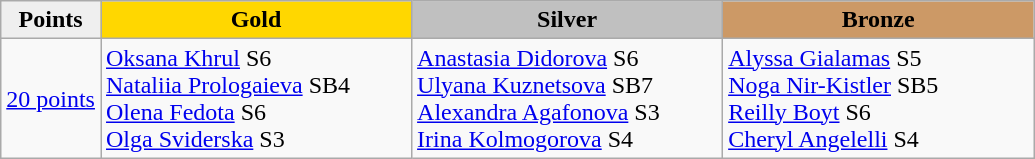<table class="wikitable" style="text-align:left">
<tr align="center">
<td bgcolor=efefef><strong>Points</strong></td>
<td width=200 bgcolor=gold><strong>Gold</strong></td>
<td width=200 bgcolor=silver><strong>Silver</strong></td>
<td width=200 bgcolor=CC9966><strong>Bronze</strong></td>
</tr>
<tr>
<td><a href='#'>20 points</a></td>
<td><a href='#'>Oksana Khrul</a> S6<br><a href='#'>Nataliia Prologaieva</a> SB4<br><a href='#'>Olena Fedota</a> S6<br><a href='#'>Olga Sviderska</a> S3<br></td>
<td><a href='#'>Anastasia Didorova</a> S6<br><a href='#'>Ulyana Kuznetsova</a> SB7<br><a href='#'>Alexandra Agafonova</a> S3<br><a href='#'>Irina Kolmogorova</a> S4<br></td>
<td><a href='#'>Alyssa Gialamas</a> S5<br><a href='#'>Noga Nir-Kistler</a> SB5<br><a href='#'>Reilly Boyt</a> S6<br><a href='#'>Cheryl Angelelli</a> S4<br></td>
</tr>
</table>
